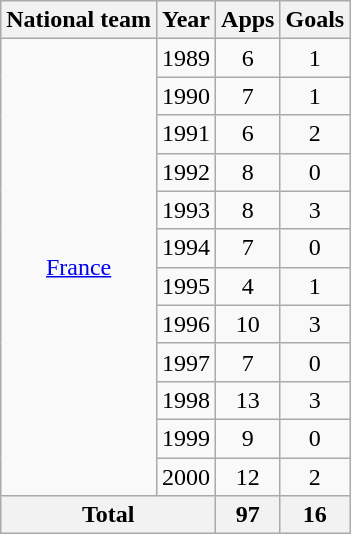<table class="wikitable" style="text-align:center">
<tr>
<th>National team</th>
<th>Year</th>
<th>Apps</th>
<th>Goals</th>
</tr>
<tr>
<td rowspan="12"><a href='#'>France</a></td>
<td>1989</td>
<td>6</td>
<td>1</td>
</tr>
<tr>
<td>1990</td>
<td>7</td>
<td>1</td>
</tr>
<tr>
<td>1991</td>
<td>6</td>
<td>2</td>
</tr>
<tr>
<td>1992</td>
<td>8</td>
<td>0</td>
</tr>
<tr>
<td>1993</td>
<td>8</td>
<td>3</td>
</tr>
<tr>
<td>1994</td>
<td>7</td>
<td>0</td>
</tr>
<tr>
<td>1995</td>
<td>4</td>
<td>1</td>
</tr>
<tr>
<td>1996</td>
<td>10</td>
<td>3</td>
</tr>
<tr>
<td>1997</td>
<td>7</td>
<td>0</td>
</tr>
<tr>
<td>1998</td>
<td>13</td>
<td>3</td>
</tr>
<tr>
<td>1999</td>
<td>9</td>
<td>0</td>
</tr>
<tr>
<td>2000</td>
<td>12</td>
<td>2</td>
</tr>
<tr>
<th colspan="2">Total</th>
<th>97</th>
<th>16</th>
</tr>
</table>
